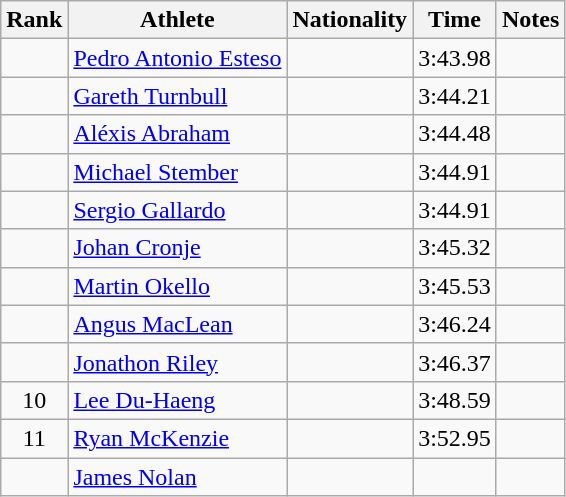<table class="wikitable sortable" style="text-align:center">
<tr>
<th>Rank</th>
<th>Athlete</th>
<th>Nationality</th>
<th>Time</th>
<th>Notes</th>
</tr>
<tr>
<td></td>
<td align=left><a href='#'>Pedro Antonio Esteso</a></td>
<td align=left></td>
<td>3:43.98</td>
<td></td>
</tr>
<tr>
<td></td>
<td align=left><a href='#'>Gareth Turnbull</a></td>
<td align=left></td>
<td>3:44.21</td>
<td></td>
</tr>
<tr>
<td></td>
<td align=left><a href='#'>Aléxis Abraham</a></td>
<td align=left></td>
<td>3:44.48</td>
<td></td>
</tr>
<tr>
<td></td>
<td align=left><a href='#'>Michael Stember</a></td>
<td align=left></td>
<td>3:44.91</td>
<td></td>
</tr>
<tr>
<td></td>
<td align=left><a href='#'>Sergio Gallardo</a></td>
<td align=left></td>
<td>3:44.91</td>
<td></td>
</tr>
<tr>
<td></td>
<td align=left><a href='#'>Johan Cronje</a></td>
<td align=left></td>
<td>3:45.32</td>
<td></td>
</tr>
<tr>
<td></td>
<td align=left><a href='#'>Martin Okello</a></td>
<td align=left></td>
<td>3:45.53</td>
<td></td>
</tr>
<tr>
<td></td>
<td align=left><a href='#'>Angus MacLean</a></td>
<td align=left></td>
<td>3:46.24</td>
<td></td>
</tr>
<tr>
<td></td>
<td align=left><a href='#'>Jonathon Riley</a></td>
<td align=left></td>
<td>3:46.37</td>
<td></td>
</tr>
<tr>
<td>10</td>
<td align=left><a href='#'>Lee Du-Haeng</a></td>
<td align=left></td>
<td>3:48.59</td>
<td></td>
</tr>
<tr>
<td>11</td>
<td align=left><a href='#'>Ryan McKenzie</a></td>
<td align=left></td>
<td>3:52.95</td>
<td></td>
</tr>
<tr>
<td></td>
<td align=left><a href='#'>James Nolan</a></td>
<td align=left></td>
<td></td>
<td></td>
</tr>
</table>
